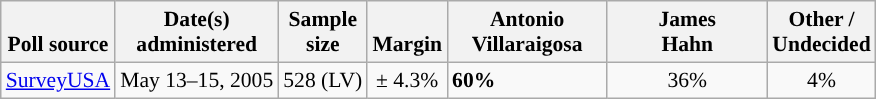<table class="wikitable" style="font-size:90%">
<tr valign=bottom>
<th>Poll source</th>
<th>Date(s)<br>administered</th>
<th>Sample<br>size</th>
<th>Margin<br></th>
<th style="width:100px;">Antonio<br>Villaraigosa</th>
<th style="width:100px;">James<br>Hahn</th>
<th>Other /<br>Undecided</th>
</tr>
<tr>
<td><a href='#'>SurveyUSA</a></td>
<td align=center>May 13–15, 2005</td>
<td align=center>528 (LV)</td>
<td align=center>± 4.3%</td>
<td><strong>60%</strong></td>
<td align=center>36%</td>
<td align=center>4%</td>
</tr>
</table>
